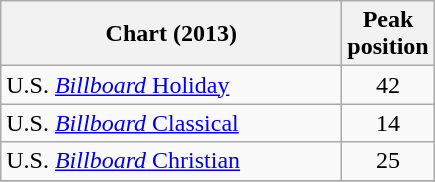<table class="wikitable sortable">
<tr>
<th style="text-align:center; width:220px;">Chart (2013)</th>
<th style="text-align:center;">Peak<br>position</th>
</tr>
<tr>
<td>U.S. <a href='#'><em>Billboard</em> Holiday</a></td>
<td style="text-align:center;">42</td>
</tr>
<tr>
<td>U.S. <a href='#'><em>Billboard</em> Classical</a></td>
<td style="text-align:center;">14</td>
</tr>
<tr>
<td>U.S. <a href='#'><em>Billboard</em> Christian</a></td>
<td style="text-align:center;">25</td>
</tr>
<tr>
</tr>
</table>
